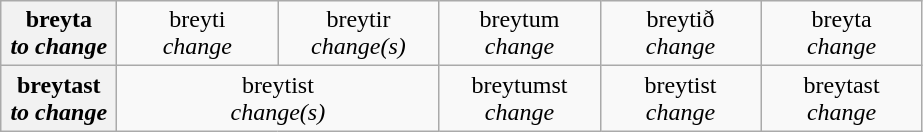<table class="wikitable" style="text-align: center;">
<tr>
<th width="70px">breyta<br><em>to change</em></th>
<td width="100px">breyti<br><em>change</em></td>
<td width="100px">breytir <br><em>change(s)</em></td>
<td width="100px">breytum<br><em>change</em></td>
<td width="100px">breytið<br><em>change</em></td>
<td width="100px">breyta<br><em>change</em></td>
</tr>
<tr>
<th width="70px">breytast<br><em>to change</em></th>
<td colspan="2" width="100px">breytist<br><em>change(s)</em></td>
<td width="100px">breytumst<br><em>change</em></td>
<td width="100px">breytist<br><em>change</em></td>
<td width="100px">breytast<br><em>change</em></td>
</tr>
</table>
